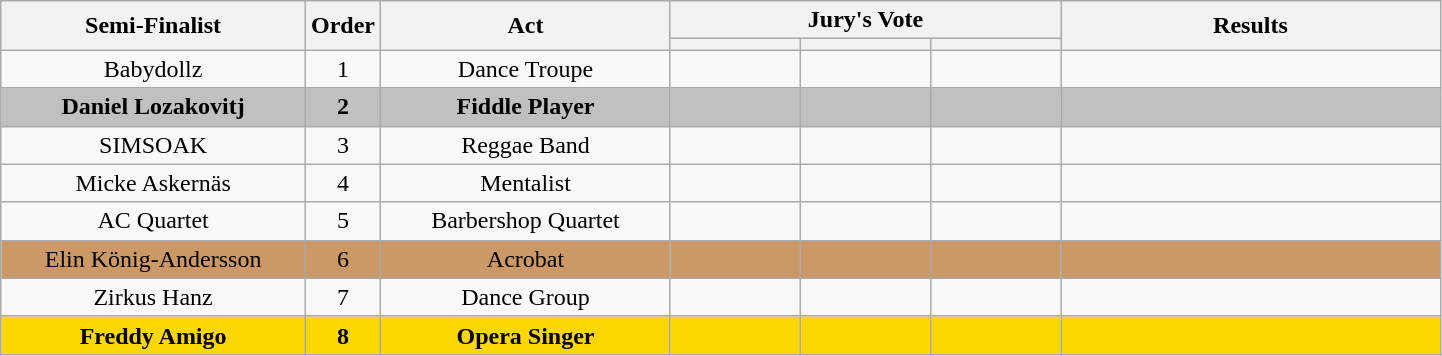<table class="wikitable plainrowheaders sortable" style="text-align:center" width="76%;">
<tr>
<th scope="col" rowspan="2" class="unsortable" style="width:17em;">Semi-Finalist</th>
<th scope="col" rowspan="2" style="width:1em;">Order</th>
<th scope="col" rowspan="2" class="unsortable" style="width:16em;">Act</th>
<th scope="col" colspan="3" class="unsortable" style="width:24em;">Jury's Vote</th>
<th scope="col" rowspan="2" style="width:23em;">Results</th>
</tr>
<tr>
<th scope="col" class="unsortable" style="width:6em;"></th>
<th scope="col" class="unsortable" style="width:6em;"></th>
<th scope="col" class="unsortable" style="width:6em;"></th>
</tr>
<tr>
<td>Babydollz</td>
<td>1</td>
<td>Dance Troupe</td>
<td style="text-align:center;"></td>
<td style="text-align:center;"></td>
<td style="text-align:center;"></td>
<td></td>
</tr>
<tr style="background:silver;">
<td><strong>Daniel Lozakovitj</strong></td>
<td><strong>2</strong></td>
<td><strong>Fiddle Player</strong></td>
<td style="text-align:center;"></td>
<td style="text-align:center;"></td>
<td style="text-align:center;"></td>
<td><strong></strong></td>
</tr>
<tr>
<td>SIMSOAK</td>
<td>3</td>
<td>Reggae Band</td>
<td style="text-align:center;"></td>
<td style="text-align:center;"></td>
<td style="text-align:center;"></td>
<td></td>
</tr>
<tr>
<td>Micke Askernäs</td>
<td>4</td>
<td>Mentalist</td>
<td style="text-align:center;"></td>
<td style="text-align:center;"></td>
<td style="text-align:center;"></td>
<td></td>
</tr>
<tr>
<td>AC Quartet</td>
<td>5</td>
<td>Barbershop Quartet</td>
<td style="text-align:center;"></td>
<td style="text-align:center;"></td>
<td style="text-align:center;"></td>
<td></td>
</tr>
<tr style="background:#c96;">
<td>Elin König-Andersson</td>
<td>6</td>
<td>Acrobat</td>
<td style="text-align:center;"></td>
<td style="text-align:center;"></td>
<td style="text-align:center;"></td>
<td><strong></strong></td>
</tr>
<tr>
<td>Zirkus Hanz</td>
<td>7</td>
<td>Dance Group</td>
<td style="text-align:center;"></td>
<td style="text-align:center;"></td>
<td style="text-align:center;"></td>
<td></td>
</tr>
<tr style="background:gold;">
<td><strong>Freddy Amigo</strong></td>
<td><strong>8</strong></td>
<td><strong>Opera Singer</strong></td>
<td style="text-align:center;"></td>
<td style="text-align:center;"></td>
<td style="text-align:center;"></td>
<td><strong></strong></td>
</tr>
</table>
